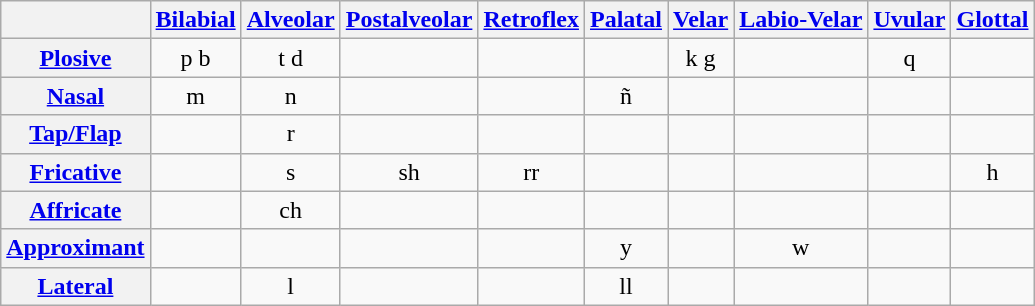<table class="IPA wikitable">
<tr>
<th colspan=2></th>
<th><a href='#'>Bilabial</a></th>
<th><a href='#'>Alveolar</a></th>
<th><a href='#'>Postalveolar</a></th>
<th><a href='#'>Retroflex</a></th>
<th><a href='#'>Palatal</a></th>
<th><a href='#'>Velar</a></th>
<th><a href='#'>Labio-Velar</a></th>
<th><a href='#'>Uvular</a></th>
<th><a href='#'>Glottal</a></th>
</tr>
<tr align=center>
<th colspan=2><a href='#'>Plosive</a></th>
<td>p  b</td>
<td>t  d</td>
<td></td>
<td></td>
<td></td>
<td>k  g</td>
<td></td>
<td>q</td>
<td></td>
</tr>
<tr align=center>
<th colspan=2><a href='#'>Nasal</a></th>
<td>m</td>
<td>n</td>
<td></td>
<td></td>
<td>ñ</td>
<td></td>
<td></td>
<td></td>
<td></td>
</tr>
<tr align=center>
<th colspan=2><a href='#'>Tap/Flap</a></th>
<td></td>
<td>r</td>
<td></td>
<td></td>
<td></td>
<td></td>
<td></td>
<td></td>
<td></td>
</tr>
<tr align=center>
<th colspan=2><a href='#'>Fricative</a></th>
<td></td>
<td>s</td>
<td>sh</td>
<td>rr</td>
<td></td>
<td></td>
<td></td>
<td></td>
<td>h</td>
</tr>
<tr align=center>
<th colspan=2><a href='#'>Affricate</a></th>
<td></td>
<td>ch</td>
<td></td>
<td></td>
<td></td>
<td></td>
<td></td>
<td></td>
<td></td>
</tr>
<tr align=center>
<th colspan=2><a href='#'>Approximant</a></th>
<td></td>
<td></td>
<td></td>
<td></td>
<td>y</td>
<td></td>
<td>w</td>
<td></td>
<td></td>
</tr>
<tr align=center>
<th colspan=2><a href='#'>Lateral</a></th>
<td></td>
<td>l</td>
<td></td>
<td></td>
<td>ll</td>
<td></td>
<td></td>
<td></td>
<td></td>
</tr>
</table>
